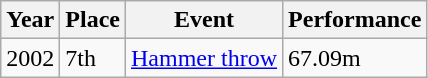<table class="wikitable">
<tr>
<th>Year</th>
<th>Place</th>
<th>Event</th>
<th>Performance</th>
</tr>
<tr>
<td>2002</td>
<td>7th</td>
<td><a href='#'>Hammer throw</a></td>
<td>67.09m</td>
</tr>
</table>
